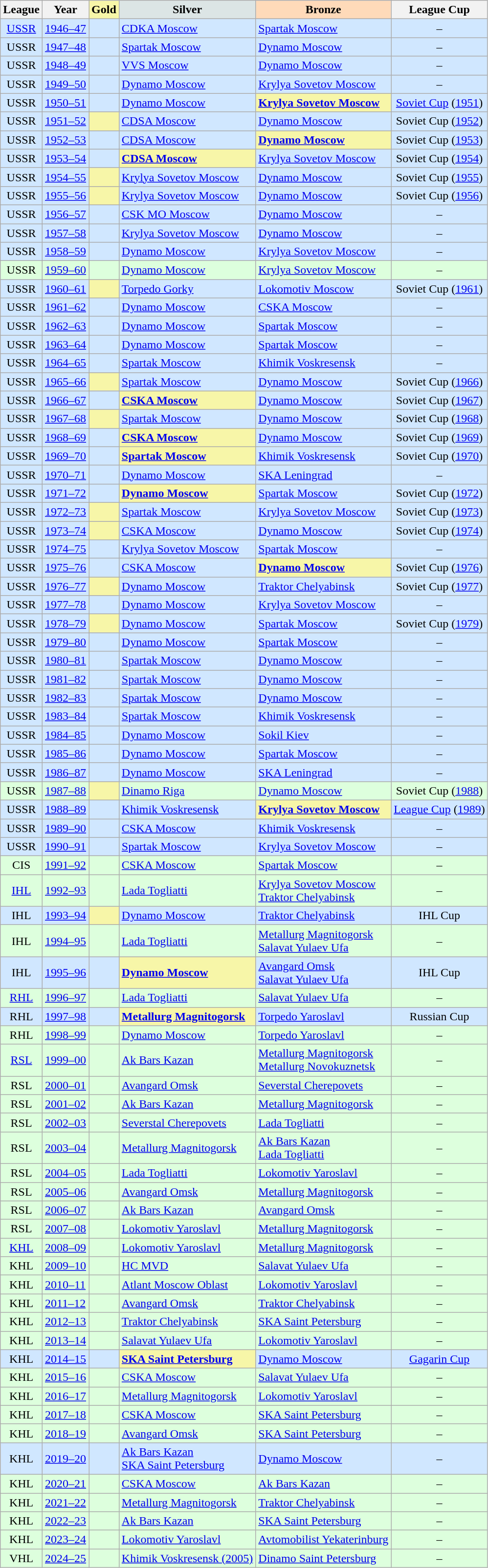<table class="wikitable sortable">
<tr>
<th>League</th>
<th>Year</th>
<th style="background-color: #F7F6A8;"> Gold</th>
<th style="background-color: #DCE5E5;"> Silver</th>
<th style="background-color: #FFDAB9;"> Bronze</th>
<th>League Cup</th>
</tr>
<tr bgcolor="#D0E7FF">
<td align=center><a href='#'>USSR</a></td>
<td><a href='#'>1946–47</a></td>
<td></td>
<td><a href='#'>CDKA Moscow</a></td>
<td><a href='#'>Spartak Moscow</a></td>
<td align=center>–</td>
</tr>
<tr bgcolor="#D0E7FF">
<td align=center>USSR</td>
<td><a href='#'>1947–48</a></td>
<td></td>
<td><a href='#'>Spartak Moscow</a></td>
<td><a href='#'>Dynamo Moscow</a></td>
<td align=center>–</td>
</tr>
<tr bgcolor="#D0E7FF">
<td align=center>USSR</td>
<td><a href='#'>1948–49</a></td>
<td></td>
<td><a href='#'>VVS Moscow</a></td>
<td><a href='#'>Dynamo Moscow</a></td>
<td align=center>–</td>
</tr>
<tr bgcolor="#D0E7FF">
<td align=center>USSR</td>
<td><a href='#'>1949–50</a></td>
<td></td>
<td><a href='#'>Dynamo Moscow</a></td>
<td><a href='#'>Krylya Sovetov Moscow</a></td>
<td align=center>–</td>
</tr>
<tr bgcolor="#D0E7FF">
<td align=center>USSR</td>
<td><a href='#'>1950–51</a></td>
<td></td>
<td><a href='#'>Dynamo Moscow</a></td>
<td bgcolor="#F7F6A8"><strong><a href='#'>Krylya Sovetov Moscow</a></strong></td>
<td align=center><a href='#'>Soviet Cup</a> (<a href='#'>1951</a>)</td>
</tr>
<tr bgcolor="#D0E7FF">
<td align=center>USSR</td>
<td><a href='#'>1951–52</a></td>
<td bgcolor="#F7F6A8"></td>
<td><a href='#'>CDSA Moscow</a></td>
<td><a href='#'>Dynamo Moscow</a></td>
<td align=center>Soviet Cup (<a href='#'>1952</a>)</td>
</tr>
<tr bgcolor="#D0E7FF">
<td align=center>USSR</td>
<td><a href='#'>1952–53</a></td>
<td></td>
<td><a href='#'>CDSA Moscow</a></td>
<td bgcolor="#F7F6A8"><strong><a href='#'>Dynamo Moscow</a></strong></td>
<td align=center>Soviet Cup (<a href='#'>1953</a>)</td>
</tr>
<tr bgcolor="#D0E7FF">
<td align=center>USSR</td>
<td><a href='#'>1953–54</a></td>
<td></td>
<td bgcolor="#F7F6A8"><strong><a href='#'>CDSA Moscow</a></strong></td>
<td><a href='#'>Krylya Sovetov Moscow</a></td>
<td align=center>Soviet Cup (<a href='#'>1954</a>)</td>
</tr>
<tr bgcolor="#D0E7FF">
<td align=center>USSR</td>
<td><a href='#'>1954–55</a></td>
<td bgcolor="#F7F6A8"></td>
<td><a href='#'>Krylya Sovetov Moscow</a></td>
<td><a href='#'>Dynamo Moscow</a></td>
<td align=center>Soviet Cup (<a href='#'>1955</a>)</td>
</tr>
<tr bgcolor="#D0E7FF">
<td align=center>USSR</td>
<td><a href='#'>1955–56</a></td>
<td bgcolor="#F7F6A8"></td>
<td><a href='#'>Krylya Sovetov Moscow</a></td>
<td><a href='#'>Dynamo Moscow</a></td>
<td align=center>Soviet Cup (<a href='#'>1956</a>)</td>
</tr>
<tr bgcolor="#D0E7FF">
<td align=center>USSR</td>
<td><a href='#'>1956–57</a></td>
<td></td>
<td><a href='#'>CSK MO Moscow</a></td>
<td><a href='#'>Dynamo Moscow</a></td>
<td align=center>–</td>
</tr>
<tr bgcolor="#D0E7FF">
<td align=center>USSR</td>
<td><a href='#'>1957–58</a></td>
<td></td>
<td><a href='#'>Krylya Sovetov Moscow</a></td>
<td><a href='#'>Dynamo Moscow</a></td>
<td align=center>–</td>
</tr>
<tr bgcolor="#D0E7FF">
<td align=center>USSR</td>
<td><a href='#'>1958–59</a></td>
<td></td>
<td><a href='#'>Dynamo Moscow</a></td>
<td><a href='#'>Krylya Sovetov Moscow</a></td>
<td align=center>–</td>
</tr>
<tr bgcolor="#DDFFDD">
<td align=center>USSR</td>
<td><a href='#'>1959–60</a></td>
<td></td>
<td><a href='#'>Dynamo Moscow</a></td>
<td><a href='#'>Krylya Sovetov Moscow</a></td>
<td align=center>–</td>
</tr>
<tr bgcolor="#D0E7FF">
<td align=center>USSR</td>
<td><a href='#'>1960–61</a></td>
<td bgcolor="#F7F6A8"></td>
<td><a href='#'>Torpedo Gorky</a></td>
<td><a href='#'>Lokomotiv Moscow</a></td>
<td align=center>Soviet Cup (<a href='#'>1961</a>)</td>
</tr>
<tr bgcolor="#D0E7FF">
<td align=center>USSR</td>
<td><a href='#'>1961–62</a></td>
<td></td>
<td><a href='#'>Dynamo Moscow</a></td>
<td><a href='#'>CSKA Moscow</a></td>
<td align=center>–</td>
</tr>
<tr bgcolor="#D0E7FF">
<td align=center>USSR</td>
<td><a href='#'>1962–63</a></td>
<td></td>
<td><a href='#'>Dynamo Moscow</a></td>
<td><a href='#'>Spartak Moscow</a></td>
<td align=center>–</td>
</tr>
<tr bgcolor="#D0E7FF">
<td align=center>USSR</td>
<td><a href='#'>1963–64</a></td>
<td></td>
<td><a href='#'>Dynamo Moscow</a></td>
<td><a href='#'>Spartak Moscow</a></td>
<td align=center>–</td>
</tr>
<tr bgcolor="#D0E7FF">
<td align=center>USSR</td>
<td><a href='#'>1964–65</a></td>
<td></td>
<td><a href='#'>Spartak Moscow</a></td>
<td><a href='#'>Khimik Voskresensk</a></td>
<td align=center>–</td>
</tr>
<tr bgcolor="#D0E7FF">
<td align=center>USSR</td>
<td><a href='#'>1965–66</a></td>
<td bgcolor="#F7F6A8"></td>
<td><a href='#'>Spartak Moscow</a></td>
<td><a href='#'>Dynamo Moscow</a></td>
<td align=center>Soviet Cup (<a href='#'>1966</a>)</td>
</tr>
<tr bgcolor="#D0E7FF">
<td align=center>USSR</td>
<td><a href='#'>1966–67</a></td>
<td></td>
<td bgcolor="#F7F6A8"><strong><a href='#'>CSKA Moscow</a></strong></td>
<td><a href='#'>Dynamo Moscow</a></td>
<td align=center>Soviet Cup (<a href='#'>1967</a>)</td>
</tr>
<tr bgcolor="#D0E7FF">
<td align=center>USSR</td>
<td><a href='#'>1967–68</a></td>
<td bgcolor="#F7F6A8"></td>
<td><a href='#'>Spartak Moscow</a></td>
<td><a href='#'>Dynamo Moscow</a></td>
<td align=center>Soviet Cup (<a href='#'>1968</a>)</td>
</tr>
<tr bgcolor="#D0E7FF">
<td align=center>USSR</td>
<td><a href='#'>1968–69</a></td>
<td></td>
<td bgcolor="#F7F6A8"><strong><a href='#'>CSKA Moscow</a></strong></td>
<td><a href='#'>Dynamo Moscow</a></td>
<td align=center>Soviet Cup (<a href='#'>1969</a>)</td>
</tr>
<tr bgcolor="#D0E7FF">
<td align=center>USSR</td>
<td><a href='#'>1969–70</a></td>
<td></td>
<td bgcolor="#F7F6A8"><strong><a href='#'>Spartak Moscow</a></strong></td>
<td><a href='#'>Khimik Voskresensk</a></td>
<td align=center>Soviet Cup (<a href='#'>1970</a>)</td>
</tr>
<tr bgcolor="#D0E7FF">
<td align=center>USSR</td>
<td><a href='#'>1970–71</a></td>
<td></td>
<td><a href='#'>Dynamo Moscow</a></td>
<td><a href='#'>SKA Leningrad</a></td>
<td align=center>–</td>
</tr>
<tr bgcolor="#D0E7FF">
<td align=center>USSR</td>
<td><a href='#'>1971–72</a></td>
<td></td>
<td bgcolor="#F7F6A8"><strong><a href='#'>Dynamo Moscow</a></strong></td>
<td><a href='#'>Spartak Moscow</a></td>
<td align=center>Soviet Cup (<a href='#'>1972</a>)</td>
</tr>
<tr bgcolor="#D0E7FF">
<td align=center>USSR</td>
<td><a href='#'>1972–73</a></td>
<td bgcolor="#F7F6A8"></td>
<td><a href='#'>Spartak Moscow</a></td>
<td><a href='#'>Krylya Sovetov Moscow</a></td>
<td align=center>Soviet Cup (<a href='#'>1973</a>)</td>
</tr>
<tr bgcolor="#D0E7FF">
<td align=center>USSR</td>
<td><a href='#'>1973–74</a></td>
<td bgcolor="#F7F6A8"></td>
<td><a href='#'>CSKA Moscow</a></td>
<td><a href='#'>Dynamo Moscow</a></td>
<td align=center>Soviet Cup (<a href='#'>1974</a>)</td>
</tr>
<tr bgcolor="#D0E7FF">
<td align=center>USSR</td>
<td><a href='#'>1974–75</a></td>
<td></td>
<td><a href='#'>Krylya Sovetov Moscow</a></td>
<td><a href='#'>Spartak Moscow</a></td>
<td align=center>–</td>
</tr>
<tr bgcolor="#D0E7FF">
<td align=center>USSR</td>
<td><a href='#'>1975–76</a></td>
<td></td>
<td><a href='#'>CSKA Moscow</a></td>
<td bgcolor="#F7F6A8"><strong><a href='#'>Dynamo Moscow</a></strong></td>
<td align=center>Soviet Cup (<a href='#'>1976</a>)</td>
</tr>
<tr bgcolor="#D0E7FF">
<td align=center>USSR</td>
<td><a href='#'>1976–77</a></td>
<td bgcolor="#F7F6A8"></td>
<td><a href='#'>Dynamo Moscow</a></td>
<td><a href='#'>Traktor Chelyabinsk</a></td>
<td align=center>Soviet Cup (<a href='#'>1977</a>)</td>
</tr>
<tr bgcolor="#D0E7FF">
<td align=center>USSR</td>
<td><a href='#'>1977–78</a></td>
<td></td>
<td><a href='#'>Dynamo Moscow</a></td>
<td><a href='#'>Krylya Sovetov Moscow</a></td>
<td align=center>–</td>
</tr>
<tr bgcolor="#D0E7FF">
<td align=center>USSR</td>
<td><a href='#'>1978–79</a></td>
<td bgcolor="#F7F6A8"></td>
<td><a href='#'>Dynamo Moscow</a></td>
<td><a href='#'>Spartak Moscow</a></td>
<td align=center>Soviet Cup (<a href='#'>1979</a>)</td>
</tr>
<tr bgcolor="#D0E7FF">
<td align=center>USSR</td>
<td><a href='#'>1979–80</a></td>
<td></td>
<td><a href='#'>Dynamo Moscow</a></td>
<td><a href='#'>Spartak Moscow</a></td>
<td align=center>–</td>
</tr>
<tr bgcolor="#D0E7FF">
<td align=center>USSR</td>
<td><a href='#'>1980–81</a></td>
<td></td>
<td><a href='#'>Spartak Moscow</a></td>
<td><a href='#'>Dynamo Moscow</a></td>
<td align=center>–</td>
</tr>
<tr bgcolor="#D0E7FF">
<td align=center>USSR</td>
<td><a href='#'>1981–82</a></td>
<td></td>
<td><a href='#'>Spartak Moscow</a></td>
<td><a href='#'>Dynamo Moscow</a></td>
<td align=center>–</td>
</tr>
<tr bgcolor="#D0E7FF">
<td align=center>USSR</td>
<td><a href='#'>1982–83</a></td>
<td></td>
<td><a href='#'>Spartak Moscow</a></td>
<td><a href='#'>Dynamo Moscow</a></td>
<td align=center>–</td>
</tr>
<tr bgcolor="#D0E7FF">
<td align=center>USSR</td>
<td><a href='#'>1983–84</a></td>
<td></td>
<td><a href='#'>Spartak Moscow</a></td>
<td><a href='#'>Khimik Voskresensk</a></td>
<td align=center>–</td>
</tr>
<tr bgcolor="#D0E7FF">
<td align=center>USSR</td>
<td><a href='#'>1984–85</a></td>
<td></td>
<td><a href='#'>Dynamo Moscow</a></td>
<td><a href='#'>Sokil Kiev</a></td>
<td align=center>–</td>
</tr>
<tr bgcolor="#D0E7FF">
<td align=center>USSR</td>
<td><a href='#'>1985–86</a></td>
<td></td>
<td><a href='#'>Dynamo Moscow</a></td>
<td><a href='#'>Spartak Moscow</a></td>
<td align=center>–</td>
</tr>
<tr bgcolor="#D0E7FF">
<td align=center>USSR</td>
<td><a href='#'>1986–87</a></td>
<td></td>
<td><a href='#'>Dynamo Moscow</a></td>
<td><a href='#'>SKA Leningrad</a></td>
<td align=center>–</td>
</tr>
<tr bgcolor="#DDFFDD">
<td align=center>USSR</td>
<td><a href='#'>1987–88</a></td>
<td bgcolor="#F7F6A8"></td>
<td><a href='#'>Dinamo Riga</a></td>
<td><a href='#'>Dynamo Moscow</a></td>
<td align=center>Soviet Cup (<a href='#'>1988</a>)</td>
</tr>
<tr bgcolor="#D0E7FF">
<td align=center>USSR</td>
<td><a href='#'>1988–89</a></td>
<td></td>
<td><a href='#'>Khimik Voskresensk</a></td>
<td bgcolor="#F7F6A8"><strong><a href='#'>Krylya Sovetov Moscow</a></strong></td>
<td align=center><a href='#'>League Cup</a> (<a href='#'>1989</a>)</td>
</tr>
<tr bgcolor="#D0E7FF">
<td align=center>USSR</td>
<td><a href='#'>1989–90</a></td>
<td></td>
<td><a href='#'>CSKA Moscow</a></td>
<td><a href='#'>Khimik Voskresensk</a></td>
<td align=center>–</td>
</tr>
<tr bgcolor="#D0E7FF">
<td align=center>USSR</td>
<td><a href='#'>1990–91</a></td>
<td></td>
<td><a href='#'>Spartak Moscow</a></td>
<td><a href='#'>Krylya Sovetov Moscow</a></td>
<td align=center>–</td>
</tr>
<tr bgcolor="#DDFFDD">
<td align=center>CIS</td>
<td><a href='#'>1991–92</a></td>
<td></td>
<td><a href='#'>CSKA Moscow</a></td>
<td><a href='#'>Spartak Moscow</a></td>
<td align=center>–</td>
</tr>
<tr bgcolor="#DDFFDD">
<td align=center><a href='#'>IHL</a></td>
<td><a href='#'>1992–93</a></td>
<td></td>
<td><a href='#'>Lada Togliatti</a></td>
<td><a href='#'>Krylya Sovetov Moscow</a><br><a href='#'>Traktor Chelyabinsk</a></td>
<td align=center>–</td>
</tr>
<tr bgcolor="#D0E7FF">
<td align=center>IHL</td>
<td><a href='#'>1993–94</a></td>
<td bgcolor="#F7F6A8"></td>
<td><a href='#'>Dynamo Moscow</a></td>
<td><a href='#'>Traktor Chelyabinsk</a></td>
<td align=center>IHL Cup</td>
</tr>
<tr bgcolor="#DDFFDD">
<td align=center>IHL</td>
<td><a href='#'>1994–95</a></td>
<td></td>
<td><a href='#'>Lada Togliatti</a></td>
<td><a href='#'>Metallurg Magnitogorsk</a><br><a href='#'>Salavat Yulaev Ufa</a></td>
<td align=center>–</td>
</tr>
<tr bgcolor="#D0E7FF">
<td align=center>IHL</td>
<td><a href='#'>1995–96</a></td>
<td></td>
<td bgcolor="#F7F6A8"><strong><a href='#'>Dynamo Moscow</a></strong></td>
<td><a href='#'>Avangard Omsk</a><br><a href='#'>Salavat Yulaev Ufa</a></td>
<td align=center>IHL Cup</td>
</tr>
<tr bgcolor="#DDFFDD">
<td align=center><a href='#'>RHL</a></td>
<td><a href='#'>1996–97</a></td>
<td></td>
<td><a href='#'>Lada Togliatti</a></td>
<td><a href='#'>Salavat Yulaev Ufa</a></td>
<td align=center>–</td>
</tr>
<tr bgcolor="#D0E7FF">
<td align=center>RHL</td>
<td><a href='#'>1997–98</a></td>
<td></td>
<td bgcolor="#F7F6A8"><strong><a href='#'>Metallurg Magnitogorsk</a></strong></td>
<td><a href='#'>Torpedo Yaroslavl</a></td>
<td align=center>Russian Cup</td>
</tr>
<tr bgcolor="#DDFFDD">
<td align=center>RHL</td>
<td><a href='#'>1998–99</a></td>
<td></td>
<td><a href='#'>Dynamo Moscow</a></td>
<td><a href='#'>Torpedo Yaroslavl</a></td>
<td align=center>–</td>
</tr>
<tr bgcolor="#DDFFDD">
<td align=center><a href='#'>RSL</a></td>
<td><a href='#'>1999–00</a></td>
<td></td>
<td><a href='#'>Ak Bars Kazan</a></td>
<td><a href='#'>Metallurg Magnitogorsk</a><br><a href='#'>Metallurg Novokuznetsk</a></td>
<td align=center>–</td>
</tr>
<tr bgcolor="#DDFFDD">
<td align=center>RSL</td>
<td><a href='#'>2000–01</a></td>
<td></td>
<td><a href='#'>Avangard Omsk</a></td>
<td><a href='#'>Severstal Cherepovets</a></td>
<td align=center>–</td>
</tr>
<tr bgcolor="#DDFFDD">
<td align=center>RSL</td>
<td><a href='#'>2001–02</a></td>
<td></td>
<td><a href='#'>Ak Bars Kazan</a></td>
<td><a href='#'>Metallurg Magnitogorsk</a></td>
<td align=center>–</td>
</tr>
<tr bgcolor="#DDFFDD">
<td align=center>RSL</td>
<td><a href='#'>2002–03</a></td>
<td></td>
<td><a href='#'>Severstal Cherepovets</a></td>
<td><a href='#'>Lada Togliatti</a></td>
<td align=center>–</td>
</tr>
<tr bgcolor="#DDFFDD">
<td align=center>RSL</td>
<td><a href='#'>2003–04</a></td>
<td></td>
<td><a href='#'>Metallurg Magnitogorsk</a></td>
<td><a href='#'>Ak Bars Kazan</a><br><a href='#'>Lada Togliatti</a></td>
<td align=center>–</td>
</tr>
<tr bgcolor="#DDFFDD">
<td align=center>RSL</td>
<td><a href='#'>2004–05</a></td>
<td></td>
<td><a href='#'>Lada Togliatti</a></td>
<td><a href='#'>Lokomotiv Yaroslavl</a></td>
<td align=center>–</td>
</tr>
<tr bgcolor="#DDFFDD">
<td align=center>RSL</td>
<td><a href='#'>2005–06</a></td>
<td></td>
<td><a href='#'>Avangard Omsk</a></td>
<td><a href='#'>Metallurg Magnitogorsk</a></td>
<td align=center>–</td>
</tr>
<tr bgcolor="#DDFFDD">
<td align=center>RSL</td>
<td><a href='#'>2006–07</a></td>
<td></td>
<td><a href='#'>Ak Bars Kazan</a></td>
<td><a href='#'>Avangard Omsk</a></td>
<td align=center>–</td>
</tr>
<tr bgcolor="#DDFFDD">
<td align=center>RSL</td>
<td><a href='#'>2007–08</a></td>
<td></td>
<td><a href='#'>Lokomotiv Yaroslavl</a></td>
<td><a href='#'>Metallurg Magnitogorsk</a></td>
<td align=center>–</td>
</tr>
<tr bgcolor="#DDFFDD">
<td align=center><a href='#'>KHL</a></td>
<td><a href='#'>2008–09</a></td>
<td></td>
<td><a href='#'>Lokomotiv Yaroslavl</a></td>
<td><a href='#'>Metallurg Magnitogorsk</a></td>
<td align=center>–</td>
</tr>
<tr bgcolor="#DDFFDD">
<td align=center>KHL</td>
<td><a href='#'>2009–10</a></td>
<td></td>
<td><a href='#'>HC MVD</a></td>
<td><a href='#'>Salavat Yulaev Ufa</a></td>
<td align=center>–</td>
</tr>
<tr bgcolor="#DDFFDD">
<td align=center>KHL</td>
<td><a href='#'>2010–11</a></td>
<td></td>
<td><a href='#'>Atlant Moscow Oblast</a></td>
<td><a href='#'>Lokomotiv Yaroslavl</a></td>
<td align=center>–</td>
</tr>
<tr bgcolor="#DDFFDD">
<td align=center>KHL</td>
<td><a href='#'>2011–12</a></td>
<td></td>
<td><a href='#'>Avangard Omsk</a></td>
<td><a href='#'>Traktor Chelyabinsk</a></td>
<td align=center>–</td>
</tr>
<tr bgcolor="#DDFFDD">
<td align=center>KHL</td>
<td><a href='#'>2012–13</a></td>
<td></td>
<td><a href='#'>Traktor Chelyabinsk</a></td>
<td><a href='#'>SKA Saint Petersburg</a></td>
<td align=center>–</td>
</tr>
<tr bgcolor="#DDFFDD">
<td align=center>KHL</td>
<td><a href='#'>2013–14</a></td>
<td></td>
<td><a href='#'>Salavat Yulaev Ufa</a></td>
<td><a href='#'>Lokomotiv Yaroslavl</a></td>
<td align=center>–</td>
</tr>
<tr bgcolor="#D0E7FF">
<td align=center>KHL</td>
<td><a href='#'>2014–15</a></td>
<td></td>
<td bgcolor="#F7F6A8"><strong><a href='#'>SKA Saint Petersburg</a></strong></td>
<td><a href='#'>Dynamo Moscow</a></td>
<td align=center><a href='#'>Gagarin Cup</a></td>
</tr>
<tr bgcolor="#DDFFDD">
<td align=center>KHL</td>
<td><a href='#'>2015–16</a></td>
<td></td>
<td><a href='#'>CSKA Moscow</a></td>
<td><a href='#'>Salavat Yulaev Ufa</a></td>
<td align=center>–</td>
</tr>
<tr bgcolor="#DDFFDD">
<td align=center>KHL</td>
<td><a href='#'>2016–17</a></td>
<td></td>
<td><a href='#'>Metallurg Magnitogorsk</a></td>
<td><a href='#'>Lokomotiv Yaroslavl</a></td>
<td align=center>–</td>
</tr>
<tr bgcolor="#DDFFDD">
<td align=center>KHL</td>
<td><a href='#'>2017–18</a></td>
<td></td>
<td><a href='#'>CSKA Moscow</a></td>
<td><a href='#'>SKA Saint Petersburg</a></td>
<td align=center>–</td>
</tr>
<tr bgcolor="#DDFFDD">
<td align=center>KHL</td>
<td><a href='#'>2018–19</a></td>
<td></td>
<td><a href='#'>Avangard Omsk</a></td>
<td><a href='#'>SKA Saint Petersburg</a></td>
<td align=center>–</td>
</tr>
<tr bgcolor="#D0E7FF">
<td align=center>KHL</td>
<td><a href='#'>2019–20</a></td>
<td></td>
<td><a href='#'>Ak Bars Kazan</a><br><a href='#'>SKA Saint Petersburg</a></td>
<td><a href='#'>Dynamo Moscow</a></td>
<td align=center>–</td>
</tr>
<tr bgcolor="#DDFFDD">
<td align=center>KHL</td>
<td><a href='#'>2020–21</a></td>
<td></td>
<td><a href='#'>CSKA Moscow</a></td>
<td><a href='#'>Ak Bars Kazan</a></td>
<td align=center>–</td>
</tr>
<tr bgcolor="#DDFFDD">
<td align=center>KHL</td>
<td><a href='#'>2021–22</a></td>
<td></td>
<td><a href='#'>Metallurg Magnitogorsk</a></td>
<td><a href='#'>Traktor Chelyabinsk</a></td>
<td align=center>–</td>
</tr>
<tr bgcolor="#DDFFDD">
<td align=center>KHL</td>
<td><a href='#'>2022–23</a></td>
<td></td>
<td><a href='#'>Ak Bars Kazan</a></td>
<td><a href='#'>SKA Saint Petersburg</a></td>
<td align=center>–</td>
</tr>
<tr bgcolor="#DDFFDD">
<td align=center>KHL</td>
<td><a href='#'>2023–24</a></td>
<td></td>
<td><a href='#'>Lokomotiv Yaroslavl</a></td>
<td><a href='#'>Avtomobilist Yekaterinburg</a></td>
<td align=center>–</td>
</tr>
<tr bgcolor="#DDFFDD">
<td align=center>VHL</td>
<td><a href='#'>2024–25</a></td>
<td></td>
<td><a href='#'>Khimik Voskresensk (2005)</a></td>
<td><a href='#'>Dinamo Saint Petersburg</a></td>
<td align=center>–</td>
</tr>
</table>
